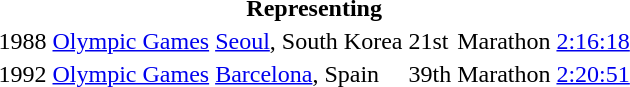<table>
<tr>
<th colspan="6">Representing </th>
</tr>
<tr>
<td>1988</td>
<td><a href='#'>Olympic Games</a></td>
<td><a href='#'>Seoul</a>, South Korea</td>
<td>21st</td>
<td>Marathon</td>
<td><a href='#'>2:16:18</a></td>
</tr>
<tr>
<td>1992</td>
<td><a href='#'>Olympic Games</a></td>
<td><a href='#'>Barcelona</a>, Spain</td>
<td>39th</td>
<td>Marathon</td>
<td><a href='#'>2:20:51</a></td>
</tr>
</table>
